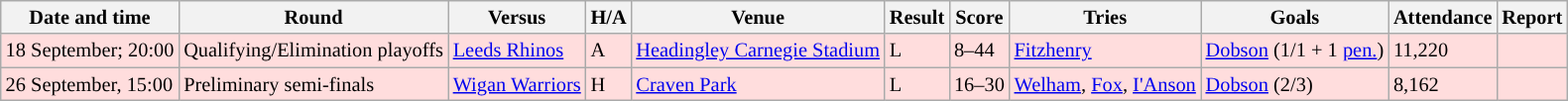<table class="wikitable" style="font-size:85%;">
<tr>
<th>Date and time</th>
<th>Round</th>
<th>Versus</th>
<th>H/A</th>
<th>Venue</th>
<th>Result</th>
<th>Score</th>
<th>Tries</th>
<th>Goals</th>
<th>Attendance</th>
<th>Report</th>
</tr>
<tr style="background:#ffdddd">
<td>18 September; 20:00</td>
<td>Qualifying/Elimination playoffs</td>
<td> <a href='#'>Leeds Rhinos</a></td>
<td>A</td>
<td><a href='#'>Headingley Carnegie Stadium</a></td>
<td>L</td>
<td>8–44</td>
<td><a href='#'>Fitzhenry</a></td>
<td><a href='#'>Dobson</a> (1/1 + 1 <a href='#'>pen.</a>)</td>
<td>11,220</td>
<td></td>
</tr>
<tr style="background:#ffdddd">
<td>26 September, 15:00</td>
<td>Preliminary semi-finals</td>
<td> <a href='#'>Wigan Warriors</a></td>
<td>H</td>
<td><a href='#'>Craven Park</a></td>
<td>L</td>
<td>16–30</td>
<td><a href='#'>Welham</a>, <a href='#'>Fox</a>, <a href='#'>I'Anson</a></td>
<td><a href='#'>Dobson</a> (2/3)</td>
<td>8,162</td>
<td></td>
</tr>
</table>
